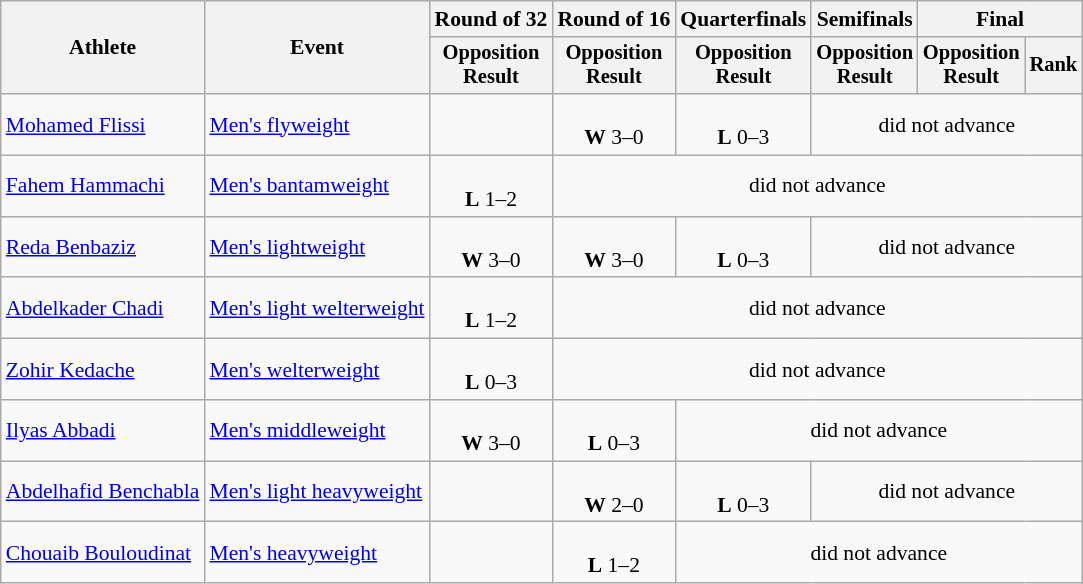<table class="wikitable" style="font-size:90%">
<tr>
<th rowspan="2">Athlete</th>
<th rowspan="2">Event</th>
<th>Round of 32</th>
<th>Round of 16</th>
<th>Quarterfinals</th>
<th>Semifinals</th>
<th colspan=2>Final</th>
</tr>
<tr style="font-size:95%">
<th>Opposition<br>Result</th>
<th>Opposition<br>Result</th>
<th>Opposition<br>Result</th>
<th>Opposition<br>Result</th>
<th>Opposition<br>Result</th>
<th>Rank</th>
</tr>
<tr align=center>
<td align=left><a href='#'>Mohamed Flissi</a></td>
<td align=left><a href='#'>Men's flyweight</a></td>
<td></td>
<td><br><strong>W</strong> 3–0</td>
<td><br><strong>L</strong> 0–3</td>
<td colspan=3>did not advance</td>
</tr>
<tr align=center>
<td align=left><a href='#'>Fahem Hammachi</a></td>
<td align=left><a href='#'>Men's bantamweight</a></td>
<td><br><strong>L</strong> 1–2</td>
<td colspan=5>did not advance</td>
</tr>
<tr align=center>
<td align=left><a href='#'>Reda Benbaziz</a></td>
<td align=left><a href='#'>Men's lightweight</a></td>
<td><br><strong>W</strong> 3–0</td>
<td><br><strong>W</strong> 3–0</td>
<td><br><strong>L</strong> 0–3</td>
<td colspan=3>did not advance</td>
</tr>
<tr align=center>
<td align=left><a href='#'>Abdelkader Chadi</a></td>
<td align=left><a href='#'>Men's light welterweight</a></td>
<td><br><strong>L</strong> 1–2</td>
<td colspan=5>did not advance</td>
</tr>
<tr align=center>
<td align=left><a href='#'>Zohir Kedache</a></td>
<td align=left><a href='#'>Men's welterweight</a></td>
<td><br><strong>L</strong> 0–3</td>
<td colspan=5>did not advance</td>
</tr>
<tr align=center>
<td align=left><a href='#'>Ilyas Abbadi</a></td>
<td align=left><a href='#'>Men's middleweight</a></td>
<td><br><strong>W</strong> 3–0</td>
<td><br><strong>L</strong> 0–3</td>
<td colspan=4>did not advance</td>
</tr>
<tr align=center>
<td align=left><a href='#'>Abdelhafid Benchabla</a></td>
<td align=left><a href='#'>Men's light heavyweight</a></td>
<td></td>
<td><br><strong>W</strong> 2–0</td>
<td><br><strong>L</strong> 0–3</td>
<td colspan=3>did not advance</td>
</tr>
<tr align=center>
<td align=left><a href='#'>Chouaib Bouloudinat</a></td>
<td align=left><a href='#'>Men's heavyweight</a></td>
<td></td>
<td><br><strong>L</strong> 1–2</td>
<td colspan=4>did not advance</td>
</tr>
</table>
